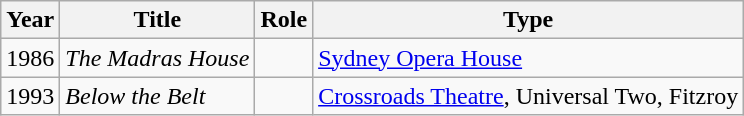<table class="wikitable">
<tr>
<th>Year</th>
<th>Title</th>
<th>Role</th>
<th>Type</th>
</tr>
<tr>
<td>1986</td>
<td><em>The Madras House</em></td>
<td></td>
<td><a href='#'>Sydney Opera House</a></td>
</tr>
<tr>
<td>1993</td>
<td><em>Below the Belt</em></td>
<td></td>
<td><a href='#'>Crossroads Theatre</a>, Universal Two, Fitzroy</td>
</tr>
</table>
